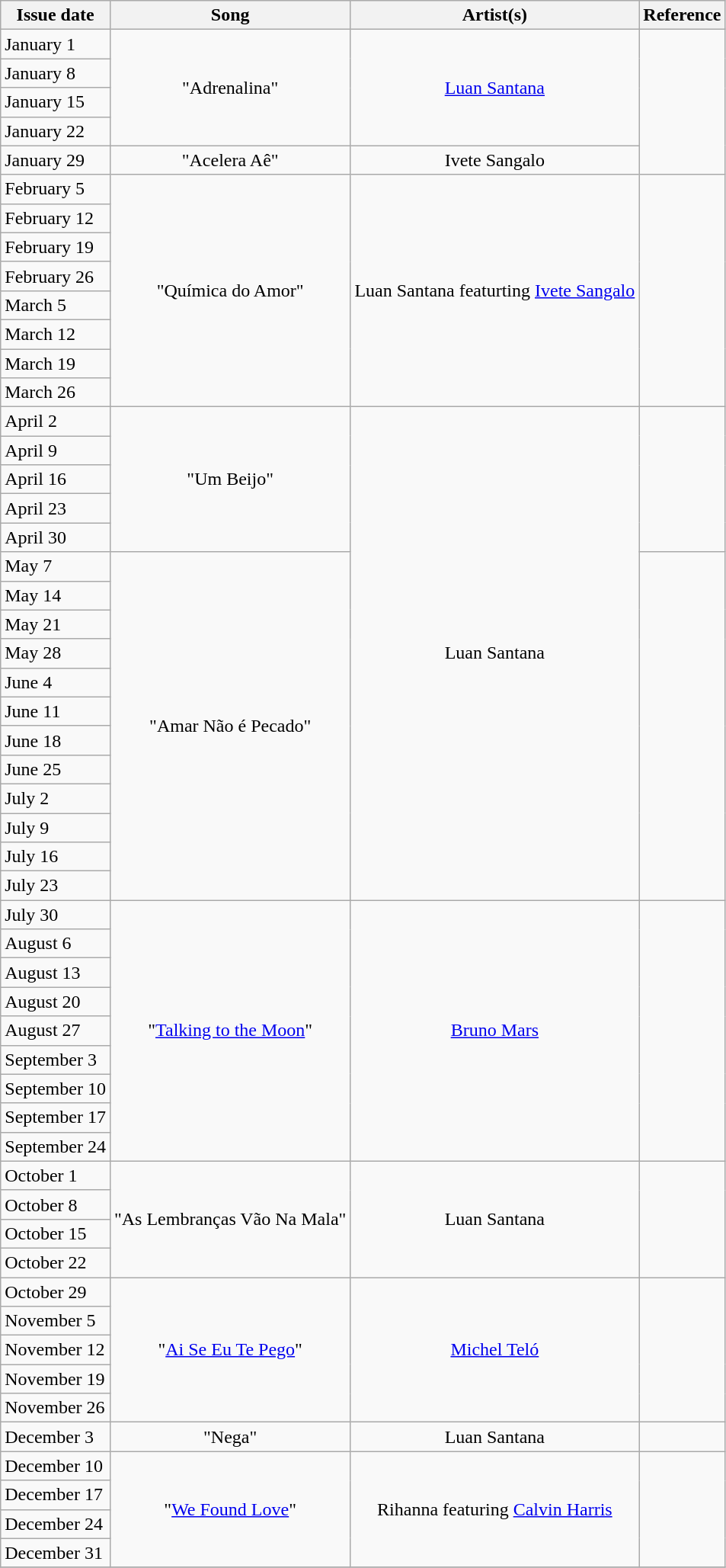<table class="wikitable">
<tr>
<th style="text-align: center;">Issue date</th>
<th style="text-align: center;">Song</th>
<th style="text-align: center;">Artist(s)</th>
<th style="text-align: center;">Reference</th>
</tr>
<tr>
<td>January 1</td>
<td style="text-align: center;" rowspan="4">"Adrenalina"</td>
<td style="text-align: center;" rowspan="4"><a href='#'>Luan Santana</a></td>
<td style="text-align: center;" rowspan="5"></td>
</tr>
<tr>
<td>January 8</td>
</tr>
<tr>
<td>January 15</td>
</tr>
<tr>
<td>January 22</td>
</tr>
<tr>
<td>January 29</td>
<td style="text-align: center;">"Acelera Aê"</td>
<td style="text-align: center;">Ivete Sangalo</td>
</tr>
<tr>
<td>February 5</td>
<td style="text-align: center;" rowspan="8">"Química do Amor"</td>
<td style="text-align: center;" rowspan="8">Luan Santana featurting <a href='#'>Ivete Sangalo</a></td>
<td style="text-align: center;" rowspan="8"></td>
</tr>
<tr>
<td>February 12</td>
</tr>
<tr>
<td>February 19</td>
</tr>
<tr>
<td>February 26</td>
</tr>
<tr>
<td>March 5</td>
</tr>
<tr>
<td>March 12</td>
</tr>
<tr>
<td>March 19</td>
</tr>
<tr>
<td>March 26</td>
</tr>
<tr>
<td>April 2</td>
<td style="text-align: center;" rowspan="5">"Um Beijo"</td>
<td style="text-align: center;" rowspan="17">Luan Santana</td>
<td style="text-align: center;" rowspan="5"></td>
</tr>
<tr>
<td>April 9</td>
</tr>
<tr>
<td>April 16</td>
</tr>
<tr>
<td>April 23</td>
</tr>
<tr>
<td>April 30</td>
</tr>
<tr>
<td>May 7</td>
<td style="text-align: center;" rowspan="12">"Amar Não é Pecado"</td>
<td style="text-align: center;" rowspan="12"></td>
</tr>
<tr>
<td>May 14</td>
</tr>
<tr>
<td>May 21</td>
</tr>
<tr>
<td>May 28</td>
</tr>
<tr>
<td>June 4</td>
</tr>
<tr>
<td>June 11</td>
</tr>
<tr>
<td>June 18</td>
</tr>
<tr>
<td>June 25</td>
</tr>
<tr>
<td>July 2</td>
</tr>
<tr>
<td>July 9</td>
</tr>
<tr>
<td>July 16</td>
</tr>
<tr>
<td>July 23</td>
</tr>
<tr>
<td>July 30</td>
<td style="text-align: center;" rowspan="9">"<a href='#'>Talking to the Moon</a>"</td>
<td style="text-align: center;" rowspan="9"><a href='#'>Bruno Mars</a></td>
<td style="text-align: center;" rowspan="9"></td>
</tr>
<tr>
<td>August 6</td>
</tr>
<tr>
<td>August 13</td>
</tr>
<tr>
<td>August 20</td>
</tr>
<tr>
<td>August 27</td>
</tr>
<tr>
<td>September 3</td>
</tr>
<tr>
<td>September 10</td>
</tr>
<tr>
<td>September 17</td>
</tr>
<tr>
<td>September 24</td>
</tr>
<tr>
<td>October 1</td>
<td style="text-align: center;" rowspan="4">"As Lembranças Vão Na Mala"</td>
<td style="text-align: center;" rowspan="4">Luan Santana</td>
<td style="text-align: center;" rowspan="4"></td>
</tr>
<tr>
<td>October 8</td>
</tr>
<tr>
<td>October 15</td>
</tr>
<tr>
<td>October 22</td>
</tr>
<tr>
<td>October 29</td>
<td style="text-align: center;" rowspan="5">"<a href='#'>Ai Se Eu Te Pego</a>"</td>
<td style="text-align: center;" rowspan="5"><a href='#'>Michel Teló</a></td>
<td style="text-align: center;" rowspan="5"></td>
</tr>
<tr>
<td>November 5</td>
</tr>
<tr>
<td>November 12</td>
</tr>
<tr>
<td>November 19</td>
</tr>
<tr>
<td>November 26</td>
</tr>
<tr>
<td>December 3</td>
<td style="text-align: center;" rowspan="1">"Nega"</td>
<td style="text-align: center;" rowspan="1">Luan Santana</td>
<td style="text-align: center;" rowspan="1"></td>
</tr>
<tr>
<td>December 10</td>
<td style="text-align: center;" rowspan="4">"<a href='#'>We Found Love</a>"</td>
<td style="text-align: center;" rowspan="4">Rihanna featuring <a href='#'>Calvin Harris</a></td>
<td style="text-align: center;" rowspan="4"></td>
</tr>
<tr>
<td>December 17</td>
</tr>
<tr>
<td>December 24</td>
</tr>
<tr>
<td>December 31</td>
</tr>
<tr>
</tr>
</table>
